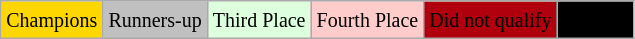<table class="wikitable">
<tr>
<td bgcolor=gold><small>Champions</small></td>
<td bgcolor=silver><small>Runners-up</small></td>
<td bgcolor="#DDFFDD"><small>Third Place</small></td>
<td bgcolor="#FFCCCC"><small>Fourth Place</small></td>
<td bgcolor="#Bronze"><small>Did not qualify</small></td>
<td bgcolor="#000000"><small><span>not held</span></small></td>
</tr>
</table>
